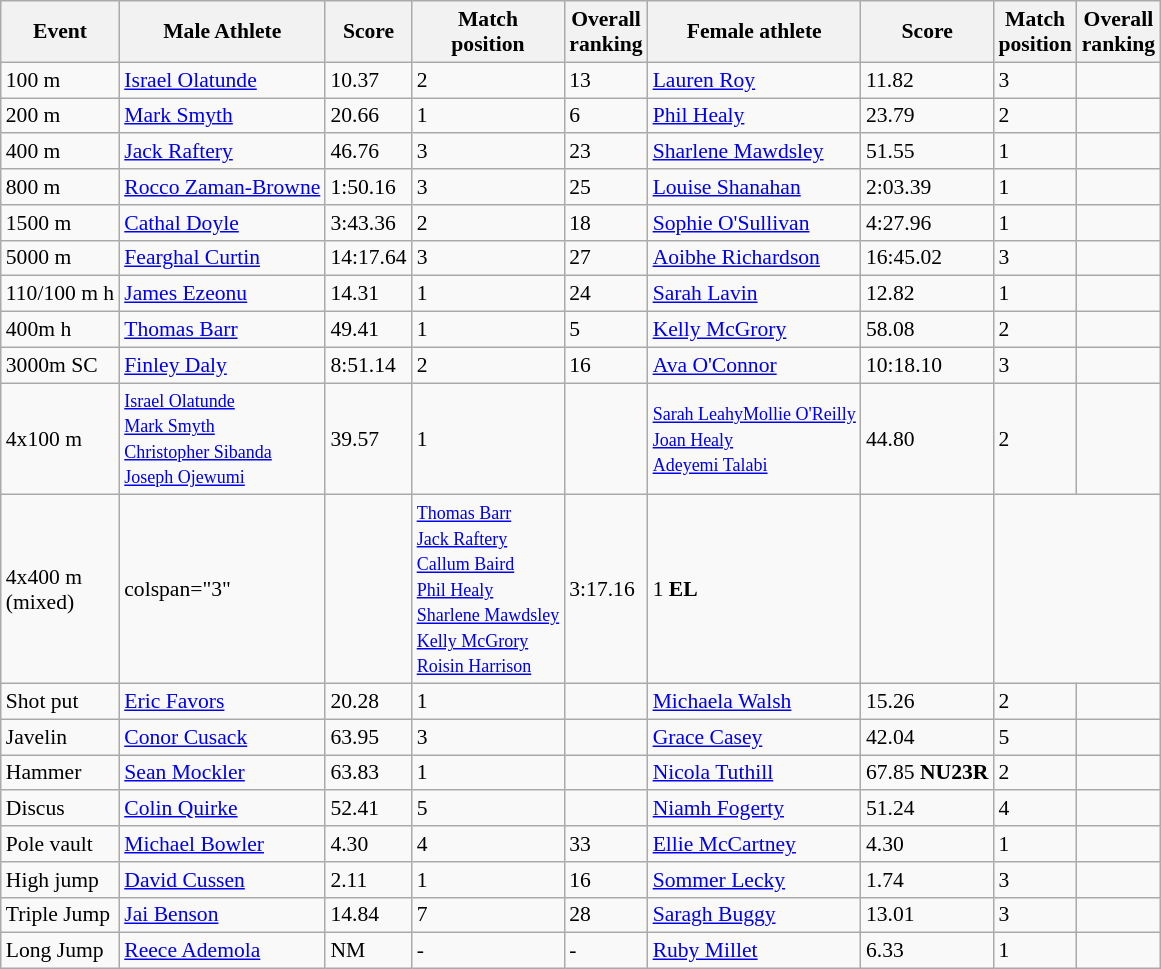<table class="wikitable" style="text-align:left; font-size:90%">
<tr>
<th>Event</th>
<th>Male Athlete</th>
<th>Score</th>
<th>Match<br>position</th>
<th>Overall<br>ranking</th>
<th>Female athlete</th>
<th>Score</th>
<th>Match<br>position</th>
<th>Overall<br>ranking</th>
</tr>
<tr>
<td align="left">100 m</td>
<td><a href='#'>Israel Olatunde</a></td>
<td>10.37</td>
<td>2</td>
<td>13</td>
<td><a href='#'>Lauren Roy</a></td>
<td>11.82</td>
<td>3</td>
<td></td>
</tr>
<tr>
<td>200 m</td>
<td><a href='#'>Mark Smyth</a></td>
<td>20.66</td>
<td>1</td>
<td>6</td>
<td><a href='#'>Phil Healy</a></td>
<td>23.79</td>
<td>2</td>
<td></td>
</tr>
<tr>
<td>400 m</td>
<td><a href='#'>Jack Raftery</a></td>
<td>46.76</td>
<td>3</td>
<td>23</td>
<td><a href='#'>Sharlene Mawdsley</a></td>
<td>51.55</td>
<td>1</td>
<td></td>
</tr>
<tr>
<td>800 m</td>
<td><a href='#'>Rocco Zaman-Browne</a></td>
<td>1:50.16</td>
<td>3</td>
<td>25</td>
<td><a href='#'>Louise Shanahan</a></td>
<td>2:03.39</td>
<td>1</td>
<td></td>
</tr>
<tr>
<td>1500 m</td>
<td><a href='#'>Cathal Doyle</a></td>
<td>3:43.36</td>
<td>2</td>
<td>18</td>
<td><a href='#'>Sophie O'Sullivan</a></td>
<td>4:27.96</td>
<td>1</td>
<td></td>
</tr>
<tr>
<td>5000 m</td>
<td><a href='#'>Fearghal Curtin</a></td>
<td>14:17.64</td>
<td>3</td>
<td>27</td>
<td><a href='#'>Aoibhe Richardson</a></td>
<td>16:45.02</td>
<td>3</td>
<td></td>
</tr>
<tr>
<td>110/100 m h</td>
<td><a href='#'>James Ezeonu</a></td>
<td>14.31</td>
<td>1</td>
<td>24</td>
<td><a href='#'>Sarah Lavin</a></td>
<td>12.82</td>
<td>1</td>
<td></td>
</tr>
<tr>
<td>400m h</td>
<td><a href='#'>Thomas Barr</a></td>
<td>49.41</td>
<td>1</td>
<td>5</td>
<td><a href='#'>Kelly McGrory</a></td>
<td>58.08</td>
<td>2</td>
<td></td>
</tr>
<tr>
<td>3000m SC</td>
<td><a href='#'>Finley Daly</a></td>
<td>8:51.14</td>
<td>2</td>
<td>16</td>
<td><a href='#'>Ava O'Connor</a></td>
<td>10:18.10</td>
<td>3</td>
<td></td>
</tr>
<tr>
<td>4x100 m</td>
<td><small><a href='#'>Israel Olatunde</a><br><a href='#'>Mark Smyth</a><br><a href='#'>Christopher Sibanda</a><br><a href='#'>Joseph Ojewumi</a></small></td>
<td>39.57</td>
<td>1</td>
<td></td>
<td><small><a href='#'>Sarah Leahy</a></small><small><a href='#'>Mollie O'Reilly</a><br><a href='#'>Joan Healy</a><br><a href='#'>Adeyemi Talabi</a></small></td>
<td>44.80</td>
<td>2</td>
<td></td>
</tr>
<tr>
<td>4x400 m<br>(mixed)</td>
<td>colspan="3" </td>
<td></td>
<td><small><a href='#'>Thomas Barr</a><br><a href='#'>Jack Raftery</a><br><a href='#'>Callum Baird</a><br><a href='#'>Phil Healy</a><br><a href='#'>Sharlene Mawdsley</a><br><a href='#'>Kelly McGrory</a><br><a href='#'>Roisin Harrison</a></small></td>
<td>3:17.16</td>
<td>1 <strong>EL</strong></td>
<td></td>
</tr>
<tr>
<td>Shot put</td>
<td><a href='#'>Eric Favors</a></td>
<td>20.28</td>
<td>1</td>
<td></td>
<td><a href='#'>Michaela Walsh</a></td>
<td>15.26</td>
<td>2</td>
<td></td>
</tr>
<tr>
<td>Javelin</td>
<td><a href='#'>Conor Cusack</a></td>
<td>63.95</td>
<td>3</td>
<td></td>
<td><a href='#'>Grace Casey</a></td>
<td>42.04</td>
<td>5</td>
<td></td>
</tr>
<tr>
<td>Hammer</td>
<td><a href='#'>Sean Mockler</a></td>
<td>63.83</td>
<td>1</td>
<td></td>
<td><a href='#'>Nicola Tuthill</a></td>
<td>67.85 <strong>NU23R</strong></td>
<td>2</td>
<td></td>
</tr>
<tr>
<td>Discus</td>
<td><a href='#'>Colin Quirke</a></td>
<td>52.41</td>
<td>5</td>
<td></td>
<td><a href='#'>Niamh Fogerty</a></td>
<td>51.24</td>
<td>4</td>
<td></td>
</tr>
<tr>
<td>Pole vault</td>
<td><a href='#'>Michael Bowler</a></td>
<td>4.30</td>
<td>4</td>
<td>33</td>
<td><a href='#'>Ellie McCartney</a></td>
<td>4.30</td>
<td>1</td>
<td></td>
</tr>
<tr>
<td>High jump</td>
<td><a href='#'>David Cussen</a></td>
<td>2.11</td>
<td>1</td>
<td>16</td>
<td><a href='#'>Sommer Lecky</a></td>
<td>1.74</td>
<td>3</td>
<td></td>
</tr>
<tr>
<td>Triple Jump</td>
<td><a href='#'>Jai Benson</a></td>
<td>14.84</td>
<td>7</td>
<td>28</td>
<td><a href='#'>Saragh Buggy</a></td>
<td>13.01</td>
<td>3</td>
<td></td>
</tr>
<tr>
<td>Long Jump</td>
<td><a href='#'>Reece Ademola</a></td>
<td>NM</td>
<td>-</td>
<td>-</td>
<td><a href='#'>Ruby Millet</a></td>
<td>6.33</td>
<td>1</td>
<td></td>
</tr>
</table>
